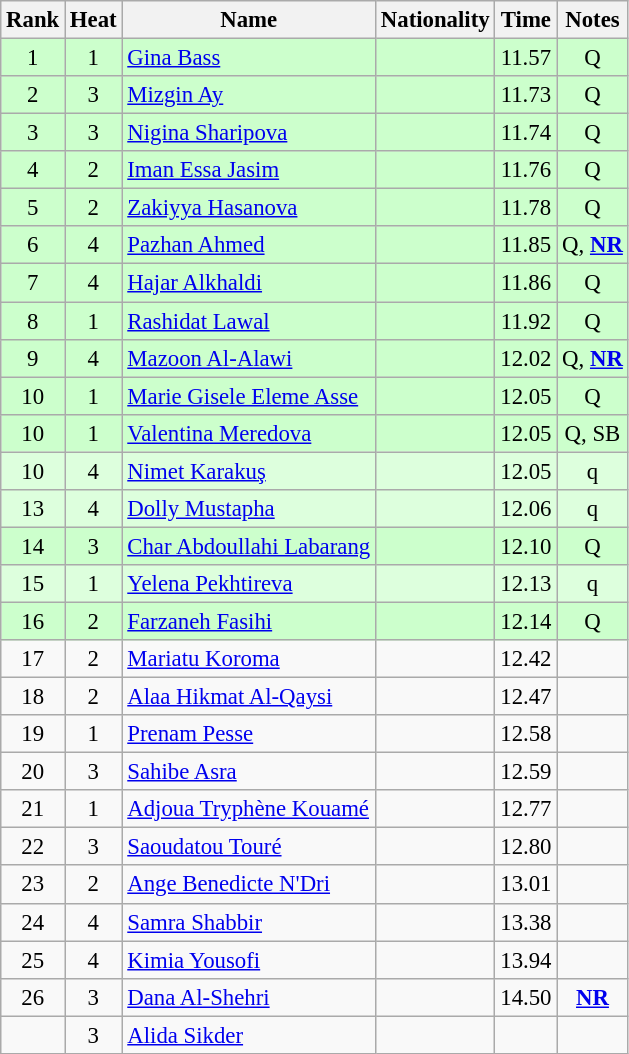<table class="wikitable sortable" style="text-align:center;font-size:95%">
<tr>
<th>Rank</th>
<th>Heat</th>
<th>Name</th>
<th>Nationality</th>
<th>Time</th>
<th>Notes</th>
</tr>
<tr bgcolor=ccffcc>
<td>1</td>
<td>1</td>
<td align=left><a href='#'>Gina Bass</a></td>
<td align=left></td>
<td>11.57</td>
<td>Q</td>
</tr>
<tr bgcolor=ccffcc>
<td>2</td>
<td>3</td>
<td align=left><a href='#'>Mizgin Ay</a></td>
<td align=left></td>
<td>11.73</td>
<td>Q</td>
</tr>
<tr bgcolor=ccffcc>
<td>3</td>
<td>3</td>
<td align=left><a href='#'>Nigina Sharipova</a></td>
<td align=left></td>
<td>11.74</td>
<td>Q</td>
</tr>
<tr bgcolor=ccffcc>
<td>4</td>
<td>2</td>
<td align=left><a href='#'>Iman Essa Jasim</a></td>
<td align=left></td>
<td>11.76</td>
<td>Q</td>
</tr>
<tr bgcolor=ccffcc>
<td>5</td>
<td>2</td>
<td align=left><a href='#'>Zakiyya Hasanova</a></td>
<td align=left></td>
<td>11.78</td>
<td>Q</td>
</tr>
<tr bgcolor=ccffcc>
<td>6</td>
<td>4</td>
<td align=left><a href='#'>Pazhan Ahmed</a></td>
<td align=left></td>
<td>11.85</td>
<td>Q, <strong><a href='#'>NR</a></strong></td>
</tr>
<tr bgcolor=ccffcc>
<td>7</td>
<td>4</td>
<td align=left><a href='#'>Hajar Alkhaldi</a></td>
<td align=left></td>
<td>11.86</td>
<td>Q</td>
</tr>
<tr bgcolor=ccffcc>
<td>8</td>
<td>1</td>
<td align=left><a href='#'>Rashidat Lawal</a></td>
<td align=left></td>
<td>11.92</td>
<td>Q</td>
</tr>
<tr bgcolor=ccffcc>
<td>9</td>
<td>4</td>
<td align=left><a href='#'>Mazoon Al-Alawi</a></td>
<td align=left></td>
<td>12.02</td>
<td>Q, <strong><a href='#'>NR</a></strong></td>
</tr>
<tr bgcolor=ccffcc>
<td>10</td>
<td>1</td>
<td align=left><a href='#'>Marie Gisele Eleme Asse</a></td>
<td align=left></td>
<td>12.05</td>
<td>Q</td>
</tr>
<tr bgcolor=ccffcc>
<td>10</td>
<td>1</td>
<td align=left><a href='#'>Valentina Meredova</a></td>
<td align=left></td>
<td>12.05</td>
<td>Q, SB</td>
</tr>
<tr bgcolor=ddffdd>
<td>10</td>
<td>4</td>
<td align=left><a href='#'>Nimet Karakuş</a></td>
<td align=left></td>
<td>12.05</td>
<td>q</td>
</tr>
<tr bgcolor=ddffdd>
<td>13</td>
<td>4</td>
<td align=left><a href='#'>Dolly Mustapha</a></td>
<td align=left></td>
<td>12.06</td>
<td>q</td>
</tr>
<tr bgcolor=ccffcc>
<td>14</td>
<td>3</td>
<td align=left><a href='#'>Char Abdoullahi Labarang</a></td>
<td align=left></td>
<td>12.10</td>
<td>Q</td>
</tr>
<tr bgcolor=ddffdd>
<td>15</td>
<td>1</td>
<td align=left><a href='#'>Yelena Pekhtireva</a></td>
<td align=left></td>
<td>12.13</td>
<td>q</td>
</tr>
<tr bgcolor=ccffcc>
<td>16</td>
<td>2</td>
<td align=left><a href='#'>Farzaneh Fasihi</a></td>
<td align=left></td>
<td>12.14</td>
<td>Q</td>
</tr>
<tr>
<td>17</td>
<td>2</td>
<td align=left><a href='#'>Mariatu Koroma</a></td>
<td align=left></td>
<td>12.42</td>
<td></td>
</tr>
<tr>
<td>18</td>
<td>2</td>
<td align=left><a href='#'>Alaa Hikmat Al-Qaysi</a></td>
<td align=left></td>
<td>12.47</td>
<td></td>
</tr>
<tr>
<td>19</td>
<td>1</td>
<td align=left><a href='#'>Prenam Pesse</a></td>
<td align=left></td>
<td>12.58</td>
<td></td>
</tr>
<tr>
<td>20</td>
<td>3</td>
<td align=left><a href='#'>Sahibe Asra</a></td>
<td align=left></td>
<td>12.59</td>
<td></td>
</tr>
<tr>
<td>21</td>
<td>1</td>
<td align=left><a href='#'>Adjoua Tryphène Kouamé</a></td>
<td align=left></td>
<td>12.77</td>
<td></td>
</tr>
<tr>
<td>22</td>
<td>3</td>
<td align=left><a href='#'>Saoudatou Touré</a></td>
<td align=left></td>
<td>12.80</td>
<td></td>
</tr>
<tr>
<td>23</td>
<td>2</td>
<td align=left><a href='#'>Ange Benedicte N'Dri</a></td>
<td align=left></td>
<td>13.01</td>
<td></td>
</tr>
<tr>
<td>24</td>
<td>4</td>
<td align=left><a href='#'>Samra Shabbir</a></td>
<td align=left></td>
<td>13.38</td>
<td></td>
</tr>
<tr>
<td>25</td>
<td>4</td>
<td align=left><a href='#'>Kimia Yousofi</a></td>
<td align=left></td>
<td>13.94</td>
<td></td>
</tr>
<tr>
<td>26</td>
<td>3</td>
<td align=left><a href='#'>Dana Al-Shehri</a></td>
<td align=left></td>
<td>14.50</td>
<td><strong><a href='#'>NR</a></strong></td>
</tr>
<tr>
<td></td>
<td>3</td>
<td align=left><a href='#'>Alida Sikder</a></td>
<td align=left></td>
<td></td>
<td></td>
</tr>
</table>
